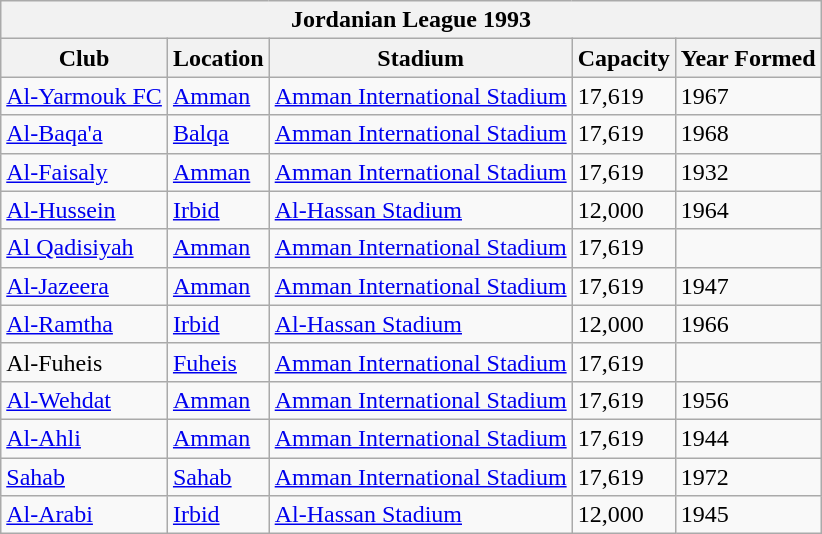<table class="wikitable">
<tr>
<th colspan="5">Jordanian  League 1993</th>
</tr>
<tr>
<th>Club</th>
<th>Location</th>
<th>Stadium</th>
<th>Capacity</th>
<th>Year Formed</th>
</tr>
<tr style="vertical-align:top;">
<td><a href='#'>Al-Yarmouk FC</a></td>
<td><a href='#'>Amman</a></td>
<td><a href='#'>Amman International Stadium</a></td>
<td>17,619</td>
<td>1967</td>
</tr>
<tr style="vertical-align:top;">
<td><a href='#'>Al-Baqa'a</a></td>
<td><a href='#'>Balqa</a></td>
<td><a href='#'>Amman International Stadium</a></td>
<td>17,619</td>
<td>1968</td>
</tr>
<tr style="vertical-align:top;">
<td><a href='#'>Al-Faisaly</a></td>
<td><a href='#'>Amman</a></td>
<td><a href='#'>Amman International Stadium</a></td>
<td>17,619</td>
<td>1932</td>
</tr>
<tr style="vertical-align:top;">
<td><a href='#'>Al-Hussein</a></td>
<td><a href='#'>Irbid</a></td>
<td><a href='#'>Al-Hassan Stadium</a></td>
<td>12,000</td>
<td>1964</td>
</tr>
<tr style="vertical-align:top;">
<td><a href='#'>Al Qadisiyah</a></td>
<td><a href='#'>Amman</a></td>
<td><a href='#'>Amman International Stadium</a></td>
<td>17,619</td>
<td></td>
</tr>
<tr style="vertical-align:top;">
<td><a href='#'>Al-Jazeera</a></td>
<td><a href='#'>Amman</a></td>
<td><a href='#'>Amman International Stadium</a></td>
<td>17,619</td>
<td>1947</td>
</tr>
<tr style="vertical-align:top;">
<td><a href='#'>Al-Ramtha</a></td>
<td><a href='#'>Irbid</a></td>
<td><a href='#'>Al-Hassan Stadium</a></td>
<td>12,000</td>
<td>1966</td>
</tr>
<tr style="vertical-align:top;">
<td>Al-Fuheis</td>
<td><a href='#'>Fuheis</a></td>
<td><a href='#'>Amman International Stadium</a></td>
<td>17,619</td>
<td></td>
</tr>
<tr style="vertical-align:top;">
<td><a href='#'>Al-Wehdat</a></td>
<td><a href='#'>Amman</a></td>
<td><a href='#'>Amman International Stadium</a></td>
<td>17,619</td>
<td>1956</td>
</tr>
<tr style="vertical-align:top;">
<td><a href='#'>Al-Ahli</a></td>
<td><a href='#'>Amman</a></td>
<td><a href='#'>Amman International Stadium</a></td>
<td>17,619</td>
<td>1944</td>
</tr>
<tr style="vertical-align:top;">
<td><a href='#'>Sahab</a></td>
<td><a href='#'>Sahab</a></td>
<td><a href='#'>Amman International Stadium</a></td>
<td>17,619</td>
<td>1972</td>
</tr>
<tr style="vertical-align:top;">
<td><a href='#'>Al-Arabi</a></td>
<td><a href='#'>Irbid</a></td>
<td><a href='#'>Al-Hassan Stadium</a></td>
<td>12,000</td>
<td>1945</td>
</tr>
</table>
